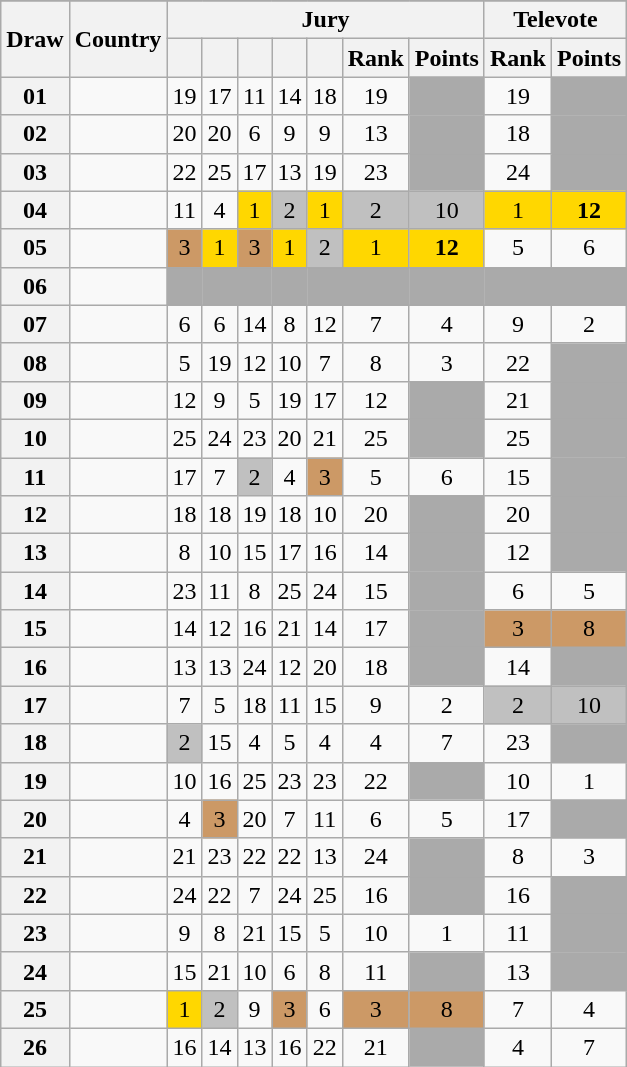<table class="sortable wikitable collapsible plainrowheaders" style="text-align:center;">
<tr>
</tr>
<tr>
<th scope="col" rowspan="2">Draw</th>
<th scope="col" rowspan="2">Country</th>
<th scope="col" colspan="7">Jury</th>
<th scope="col" colspan="2">Televote</th>
</tr>
<tr>
<th scope="col"><small></small></th>
<th scope="col"><small></small></th>
<th scope="col"><small></small></th>
<th scope="col"><small></small></th>
<th scope="col"><small></small></th>
<th scope="col">Rank</th>
<th scope="col">Points</th>
<th scope="col">Rank</th>
<th scope="col">Points</th>
</tr>
<tr>
<th scope="row" style="text-align:center;">01</th>
<td style="text-align:left;"></td>
<td>19</td>
<td>17</td>
<td>11</td>
<td>14</td>
<td>18</td>
<td>19</td>
<td style="background:#AAAAAA;"></td>
<td>19</td>
<td style="background:#AAAAAA;"></td>
</tr>
<tr>
<th scope="row" style="text-align:center;">02</th>
<td style="text-align:left;"></td>
<td>20</td>
<td>20</td>
<td>6</td>
<td>9</td>
<td>9</td>
<td>13</td>
<td style="background:#AAAAAA;"></td>
<td>18</td>
<td style="background:#AAAAAA;"></td>
</tr>
<tr>
<th scope="row" style="text-align:center;">03</th>
<td style="text-align:left;"></td>
<td>22</td>
<td>25</td>
<td>17</td>
<td>13</td>
<td>19</td>
<td>23</td>
<td style="background:#AAAAAA;"></td>
<td>24</td>
<td style="background:#AAAAAA;"></td>
</tr>
<tr>
<th scope="row" style="text-align:center;">04</th>
<td style="text-align:left;"></td>
<td>11</td>
<td>4</td>
<td style="background:gold;">1</td>
<td style="background:silver;">2</td>
<td style="background:gold;">1</td>
<td style="background:silver;">2</td>
<td style="background:silver;">10</td>
<td style="background:gold;">1</td>
<td style="background:gold;"><strong>12</strong></td>
</tr>
<tr>
<th scope="row" style="text-align:center;">05</th>
<td style="text-align:left;"></td>
<td style="background:#CC9966;">3</td>
<td style="background:gold;">1</td>
<td style="background:#CC9966;">3</td>
<td style="background:gold;">1</td>
<td style="background:silver;">2</td>
<td style="background:gold;">1</td>
<td style="background:gold;"><strong>12</strong></td>
<td>5</td>
<td>6</td>
</tr>
<tr class="sortbottom">
<th scope="row" style="text-align:center;">06</th>
<td style="text-align:left;"></td>
<td style="background:#AAAAAA;"></td>
<td style="background:#AAAAAA;"></td>
<td style="background:#AAAAAA;"></td>
<td style="background:#AAAAAA;"></td>
<td style="background:#AAAAAA;"></td>
<td style="background:#AAAAAA;"></td>
<td style="background:#AAAAAA;"></td>
<td style="background:#AAAAAA;"></td>
<td style="background:#AAAAAA;"></td>
</tr>
<tr>
<th scope="row" style="text-align:center;">07</th>
<td style="text-align:left;"></td>
<td>6</td>
<td>6</td>
<td>14</td>
<td>8</td>
<td>12</td>
<td>7</td>
<td>4</td>
<td>9</td>
<td>2</td>
</tr>
<tr>
<th scope="row" style="text-align:center;">08</th>
<td style="text-align:left;"></td>
<td>5</td>
<td>19</td>
<td>12</td>
<td>10</td>
<td>7</td>
<td>8</td>
<td>3</td>
<td>22</td>
<td style="background:#AAAAAA;"></td>
</tr>
<tr>
<th scope="row" style="text-align:center;">09</th>
<td style="text-align:left;"></td>
<td>12</td>
<td>9</td>
<td>5</td>
<td>19</td>
<td>17</td>
<td>12</td>
<td style="background:#AAAAAA;"></td>
<td>21</td>
<td style="background:#AAAAAA;"></td>
</tr>
<tr>
<th scope="row" style="text-align:center;">10</th>
<td style="text-align:left;"></td>
<td>25</td>
<td>24</td>
<td>23</td>
<td>20</td>
<td>21</td>
<td>25</td>
<td style="background:#AAAAAA;"></td>
<td>25</td>
<td style="background:#AAAAAA;"></td>
</tr>
<tr>
<th scope="row" style="text-align:center;">11</th>
<td style="text-align:left;"></td>
<td>17</td>
<td>7</td>
<td style="background:silver;">2</td>
<td>4</td>
<td style="background:#CC9966;">3</td>
<td>5</td>
<td>6</td>
<td>15</td>
<td style="background:#AAAAAA;"></td>
</tr>
<tr>
<th scope="row" style="text-align:center;">12</th>
<td style="text-align:left;"></td>
<td>18</td>
<td>18</td>
<td>19</td>
<td>18</td>
<td>10</td>
<td>20</td>
<td style="background:#AAAAAA;"></td>
<td>20</td>
<td style="background:#AAAAAA;"></td>
</tr>
<tr>
<th scope="row" style="text-align:center;">13</th>
<td style="text-align:left;"></td>
<td>8</td>
<td>10</td>
<td>15</td>
<td>17</td>
<td>16</td>
<td>14</td>
<td style="background:#AAAAAA;"></td>
<td>12</td>
<td style="background:#AAAAAA;"></td>
</tr>
<tr>
<th scope="row" style="text-align:center;">14</th>
<td style="text-align:left;"></td>
<td>23</td>
<td>11</td>
<td>8</td>
<td>25</td>
<td>24</td>
<td>15</td>
<td style="background:#AAAAAA;"></td>
<td>6</td>
<td>5</td>
</tr>
<tr>
<th scope="row" style="text-align:center;">15</th>
<td style="text-align:left;"></td>
<td>14</td>
<td>12</td>
<td>16</td>
<td>21</td>
<td>14</td>
<td>17</td>
<td style="background:#AAAAAA;"></td>
<td style="background:#CC9966;">3</td>
<td style="background:#CC9966;">8</td>
</tr>
<tr>
<th scope="row" style="text-align:center;">16</th>
<td style="text-align:left;"></td>
<td>13</td>
<td>13</td>
<td>24</td>
<td>12</td>
<td>20</td>
<td>18</td>
<td style="background:#AAAAAA;"></td>
<td>14</td>
<td style="background:#AAAAAA;"></td>
</tr>
<tr>
<th scope="row" style="text-align:center;">17</th>
<td style="text-align:left;"></td>
<td>7</td>
<td>5</td>
<td>18</td>
<td>11</td>
<td>15</td>
<td>9</td>
<td>2</td>
<td style="background:silver;">2</td>
<td style="background:silver;">10</td>
</tr>
<tr>
<th scope="row" style="text-align:center;">18</th>
<td style="text-align:left;"></td>
<td style="background:silver;">2</td>
<td>15</td>
<td>4</td>
<td>5</td>
<td>4</td>
<td>4</td>
<td>7</td>
<td>23</td>
<td style="background:#AAAAAA;"></td>
</tr>
<tr>
<th scope="row" style="text-align:center;">19</th>
<td style="text-align:left;"></td>
<td>10</td>
<td>16</td>
<td>25</td>
<td>23</td>
<td>23</td>
<td>22</td>
<td style="background:#AAAAAA;"></td>
<td>10</td>
<td>1</td>
</tr>
<tr>
<th scope="row" style="text-align:center;">20</th>
<td style="text-align:left;"></td>
<td>4</td>
<td style="background:#CC9966;">3</td>
<td>20</td>
<td>7</td>
<td>11</td>
<td>6</td>
<td>5</td>
<td>17</td>
<td style="background:#AAAAAA;"></td>
</tr>
<tr>
<th scope="row" style="text-align:center;">21</th>
<td style="text-align:left;"></td>
<td>21</td>
<td>23</td>
<td>22</td>
<td>22</td>
<td>13</td>
<td>24</td>
<td style="background:#AAAAAA;"></td>
<td>8</td>
<td>3</td>
</tr>
<tr>
<th scope="row" style="text-align:center;">22</th>
<td style="text-align:left;"></td>
<td>24</td>
<td>22</td>
<td>7</td>
<td>24</td>
<td>25</td>
<td>16</td>
<td style="background:#AAAAAA;"></td>
<td>16</td>
<td style="background:#AAAAAA;"></td>
</tr>
<tr>
<th scope="row" style="text-align:center;">23</th>
<td style="text-align:left;"></td>
<td>9</td>
<td>8</td>
<td>21</td>
<td>15</td>
<td>5</td>
<td>10</td>
<td>1</td>
<td>11</td>
<td style="background:#AAAAAA;"></td>
</tr>
<tr>
<th scope="row" style="text-align:center;">24</th>
<td style="text-align:left;"></td>
<td>15</td>
<td>21</td>
<td>10</td>
<td>6</td>
<td>8</td>
<td>11</td>
<td style="background:#AAAAAA;"></td>
<td>13</td>
<td style="background:#AAAAAA;"></td>
</tr>
<tr>
<th scope="row" style="text-align:center;">25</th>
<td style="text-align:left;"></td>
<td style="background:gold;">1</td>
<td style="background:silver;">2</td>
<td>9</td>
<td style="background:#CC9966;">3</td>
<td>6</td>
<td style="background:#CC9966;">3</td>
<td style="background:#CC9966;">8</td>
<td>7</td>
<td>4</td>
</tr>
<tr>
<th scope="row" style="text-align:center;">26</th>
<td style="text-align:left;"></td>
<td>16</td>
<td>14</td>
<td>13</td>
<td>16</td>
<td>22</td>
<td>21</td>
<td style="background:#AAAAAA;"></td>
<td>4</td>
<td>7</td>
</tr>
</table>
